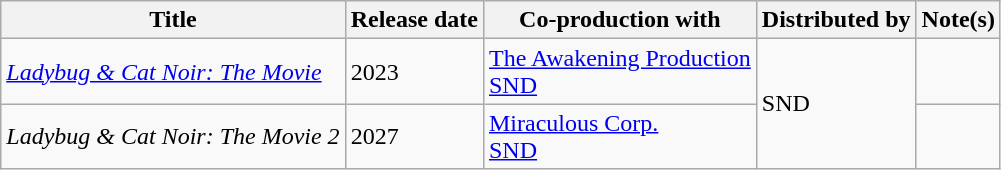<table class="wikitable">
<tr>
<th>Title</th>
<th>Release date</th>
<th>Co-production with</th>
<th>Distributed by</th>
<th>Note(s)</th>
</tr>
<tr>
<td><em><a href='#'>Ladybug & Cat Noir: The Movie</a></em></td>
<td>2023</td>
<td><a href='#'>The Awakening Production</a><br><a href='#'>SND</a></td>
<td rowspan="2">SND</td>
<td></td>
</tr>
<tr>
<td><em>Ladybug & Cat Noir: The Movie 2</em></td>
<td>2027</td>
<td><a href='#'>Miraculous Corp.</a><br><a href='#'>SND</a></td>
<td></td>
</tr>
</table>
